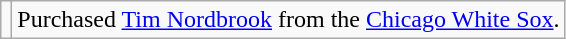<table class="wikitable">
<tr>
<td></td>
<td>Purchased <a href='#'>Tim Nordbrook</a> from the <a href='#'>Chicago White Sox</a>.</td>
</tr>
</table>
